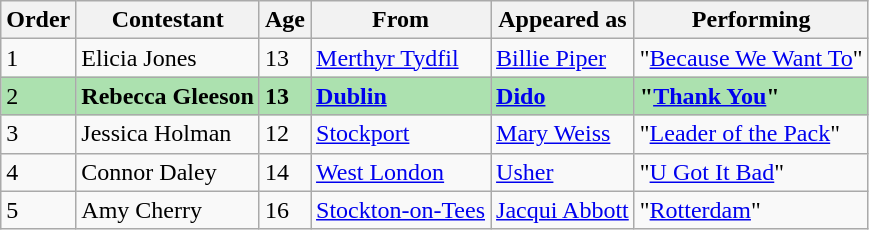<table class="wikitable">
<tr>
<th>Order</th>
<th>Contestant</th>
<th>Age</th>
<th>From</th>
<th>Appeared as</th>
<th>Performing</th>
</tr>
<tr>
<td>1</td>
<td>Elicia Jones</td>
<td>13</td>
<td><a href='#'>Merthyr Tydfil</a></td>
<td><a href='#'>Billie Piper</a></td>
<td>"<a href='#'>Because We Want To</a>"</td>
</tr>
<tr style="background:#ACE1AF;">
<td>2</td>
<td><strong>Rebecca Gleeson</strong></td>
<td><strong>13</strong></td>
<td><strong><a href='#'>Dublin</a></strong></td>
<td><strong><a href='#'>Dido</a></strong></td>
<td><strong>"<a href='#'>Thank You</a>"</strong></td>
</tr>
<tr>
<td>3</td>
<td>Jessica Holman</td>
<td>12</td>
<td><a href='#'>Stockport</a></td>
<td><a href='#'>Mary Weiss</a></td>
<td>"<a href='#'>Leader of the Pack</a>"</td>
</tr>
<tr>
<td>4</td>
<td>Connor Daley</td>
<td>14</td>
<td><a href='#'>West London</a></td>
<td><a href='#'>Usher</a></td>
<td>"<a href='#'>U Got It Bad</a>"</td>
</tr>
<tr>
<td>5</td>
<td>Amy Cherry</td>
<td>16</td>
<td><a href='#'>Stockton-on-Tees</a></td>
<td><a href='#'>Jacqui Abbott</a></td>
<td>"<a href='#'>Rotterdam</a>"</td>
</tr>
</table>
